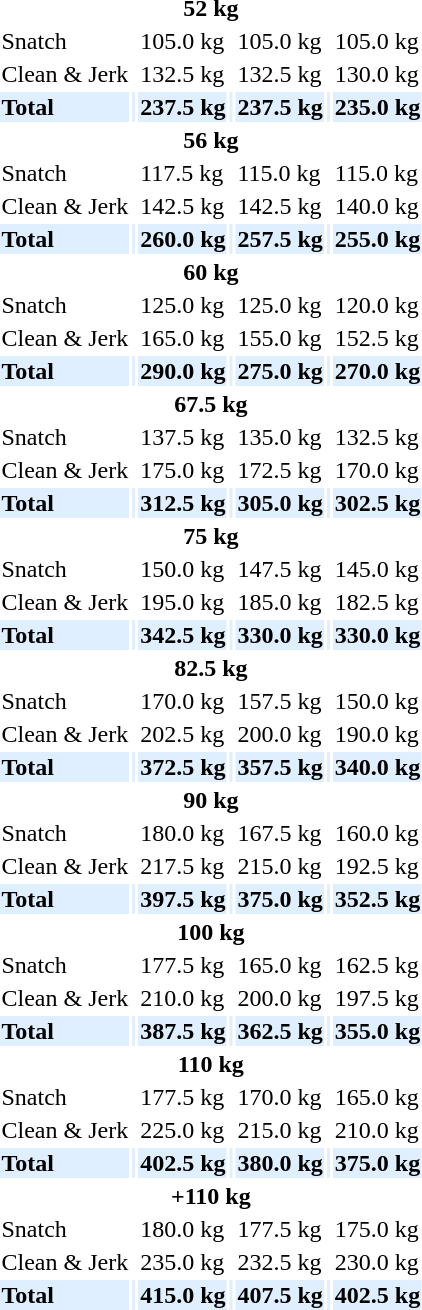<table>
<tr>
<th colspan=7>52 kg</th>
</tr>
<tr>
<td>Snatch</td>
<td></td>
<td>105.0 kg</td>
<td></td>
<td>105.0 kg</td>
<td></td>
<td>105.0 kg</td>
</tr>
<tr>
<td>Clean & Jerk</td>
<td></td>
<td>132.5 kg</td>
<td></td>
<td>132.5 kg</td>
<td></td>
<td>130.0 kg</td>
</tr>
<tr bgcolor=#dfefff>
<td><strong>Total</strong></td>
<td></td>
<td><strong>237.5 kg</strong></td>
<td></td>
<td><strong>237.5 kg</strong></td>
<td></td>
<td><strong>235.0 kg</strong></td>
</tr>
<tr>
<th colspan=7>56 kg</th>
</tr>
<tr>
<td>Snatch</td>
<td></td>
<td>117.5 kg</td>
<td></td>
<td>115.0 kg</td>
<td></td>
<td>115.0 kg</td>
</tr>
<tr>
<td>Clean & Jerk</td>
<td></td>
<td>142.5 kg</td>
<td></td>
<td>142.5 kg</td>
<td></td>
<td>140.0 kg</td>
</tr>
<tr bgcolor=#dfefff>
<td><strong>Total</strong></td>
<td></td>
<td><strong>260.0 kg</strong></td>
<td></td>
<td><strong>257.5 kg</strong></td>
<td></td>
<td><strong>255.0 kg</strong></td>
</tr>
<tr>
<th colspan=7>60 kg</th>
</tr>
<tr>
<td>Snatch</td>
<td></td>
<td>125.0 kg</td>
<td></td>
<td>125.0 kg</td>
<td></td>
<td>120.0 kg</td>
</tr>
<tr>
<td>Clean & Jerk</td>
<td></td>
<td>165.0 kg</td>
<td></td>
<td>155.0 kg</td>
<td></td>
<td>152.5 kg</td>
</tr>
<tr bgcolor=#dfefff>
<td><strong>Total</strong></td>
<td></td>
<td><strong>290.0 kg</strong></td>
<td></td>
<td><strong>275.0 kg</strong></td>
<td></td>
<td><strong>270.0 kg</strong></td>
</tr>
<tr>
<th colspan=7>67.5 kg</th>
</tr>
<tr>
<td>Snatch</td>
<td></td>
<td>137.5 kg</td>
<td></td>
<td>135.0 kg</td>
<td></td>
<td>132.5 kg</td>
</tr>
<tr>
<td>Clean & Jerk</td>
<td></td>
<td>175.0 kg</td>
<td></td>
<td>172.5 kg</td>
<td></td>
<td>170.0 kg</td>
</tr>
<tr bgcolor=#dfefff>
<td><strong>Total</strong></td>
<td></td>
<td><strong>312.5 kg</strong></td>
<td></td>
<td><strong>305.0 kg</strong></td>
<td></td>
<td><strong>302.5 kg</strong></td>
</tr>
<tr>
<th colspan=7>75 kg</th>
</tr>
<tr>
<td>Snatch</td>
<td></td>
<td>150.0 kg</td>
<td></td>
<td>147.5 kg</td>
<td></td>
<td>145.0 kg</td>
</tr>
<tr>
<td>Clean & Jerk</td>
<td></td>
<td>195.0 kg</td>
<td></td>
<td>185.0 kg</td>
<td></td>
<td>182.5 kg</td>
</tr>
<tr bgcolor=#dfefff>
<td><strong>Total</strong></td>
<td></td>
<td><strong>342.5 kg</strong></td>
<td></td>
<td><strong>330.0 kg</strong></td>
<td></td>
<td><strong>330.0 kg</strong></td>
</tr>
<tr>
<th colspan=7>82.5 kg</th>
</tr>
<tr>
<td>Snatch</td>
<td></td>
<td>170.0 kg</td>
<td></td>
<td>157.5 kg</td>
<td></td>
<td>150.0 kg</td>
</tr>
<tr>
<td>Clean & Jerk</td>
<td></td>
<td>202.5 kg</td>
<td></td>
<td>200.0 kg</td>
<td></td>
<td>190.0 kg</td>
</tr>
<tr bgcolor=#dfefff>
<td><strong>Total</strong></td>
<td></td>
<td><strong>372.5 kg</strong></td>
<td></td>
<td><strong>357.5 kg</strong></td>
<td></td>
<td><strong>340.0 kg</strong></td>
</tr>
<tr>
<th colspan=7>90 kg</th>
</tr>
<tr>
<td>Snatch</td>
<td></td>
<td>180.0 kg</td>
<td></td>
<td>167.5 kg</td>
<td></td>
<td>160.0 kg</td>
</tr>
<tr>
<td>Clean & Jerk</td>
<td></td>
<td>217.5 kg</td>
<td></td>
<td>215.0 kg</td>
<td></td>
<td>192.5 kg</td>
</tr>
<tr bgcolor=#dfefff>
<td><strong>Total</strong></td>
<td></td>
<td><strong>397.5 kg</strong></td>
<td></td>
<td><strong>375.0 kg</strong></td>
<td></td>
<td><strong>352.5 kg</strong></td>
</tr>
<tr>
<th colspan=7>100 kg</th>
</tr>
<tr>
<td>Snatch</td>
<td></td>
<td>177.5 kg</td>
<td></td>
<td>165.0 kg</td>
<td></td>
<td>162.5 kg</td>
</tr>
<tr>
<td>Clean & Jerk</td>
<td></td>
<td>210.0 kg</td>
<td></td>
<td>200.0 kg</td>
<td></td>
<td>197.5 kg</td>
</tr>
<tr bgcolor=#dfefff>
<td><strong>Total</strong></td>
<td></td>
<td><strong>387.5 kg</strong></td>
<td></td>
<td><strong>362.5 kg</strong></td>
<td></td>
<td><strong>355.0 kg</strong></td>
</tr>
<tr>
<th colspan=7>110 kg</th>
</tr>
<tr>
<td>Snatch</td>
<td></td>
<td>177.5 kg</td>
<td></td>
<td>170.0 kg</td>
<td></td>
<td>165.0 kg</td>
</tr>
<tr>
<td>Clean & Jerk</td>
<td></td>
<td>225.0 kg</td>
<td></td>
<td>215.0 kg</td>
<td></td>
<td>210.0 kg</td>
</tr>
<tr bgcolor=#dfefff>
<td><strong>Total</strong></td>
<td></td>
<td><strong>402.5 kg</strong></td>
<td></td>
<td><strong>380.0 kg</strong></td>
<td></td>
<td><strong>375.0 kg</strong></td>
</tr>
<tr>
<th colspan=7>+110 kg</th>
</tr>
<tr>
<td>Snatch</td>
<td></td>
<td>180.0 kg</td>
<td></td>
<td>177.5 kg</td>
<td></td>
<td>175.0 kg</td>
</tr>
<tr>
<td>Clean & Jerk</td>
<td></td>
<td>235.0 kg</td>
<td></td>
<td>232.5 kg</td>
<td></td>
<td>230.0 kg</td>
</tr>
<tr bgcolor=#dfefff>
<td><strong>Total</strong></td>
<td></td>
<td><strong>415.0 kg</strong></td>
<td></td>
<td><strong>407.5 kg</strong></td>
<td></td>
<td><strong>402.5 kg</strong></td>
</tr>
</table>
